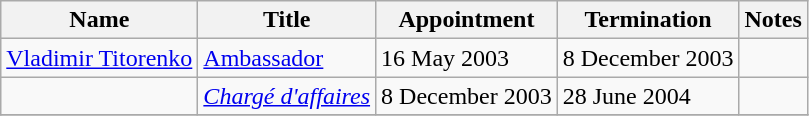<table class="wikitable">
<tr valign="middle">
<th>Name</th>
<th>Title</th>
<th>Appointment</th>
<th>Termination</th>
<th>Notes</th>
</tr>
<tr>
<td><a href='#'>Vladimir Titorenko</a></td>
<td><a href='#'>Ambassador</a></td>
<td>16 May 2003</td>
<td>8 December 2003</td>
<td></td>
</tr>
<tr>
<td></td>
<td><em><a href='#'>Chargé d'affaires</a></em></td>
<td>8 December 2003</td>
<td>28 June 2004</td>
<td></td>
</tr>
<tr>
</tr>
</table>
